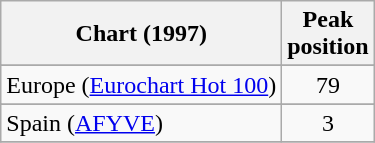<table class="wikitable sortable">
<tr>
<th>Chart (1997)</th>
<th>Peak<br>position</th>
</tr>
<tr>
</tr>
<tr>
</tr>
<tr>
<td>Europe (<a href='#'>Eurochart Hot 100</a>)</td>
<td align="center">79</td>
</tr>
<tr>
</tr>
<tr>
</tr>
<tr>
<td>Spain (<a href='#'>AFYVE</a>)</td>
<td align="center">3</td>
</tr>
<tr>
</tr>
</table>
